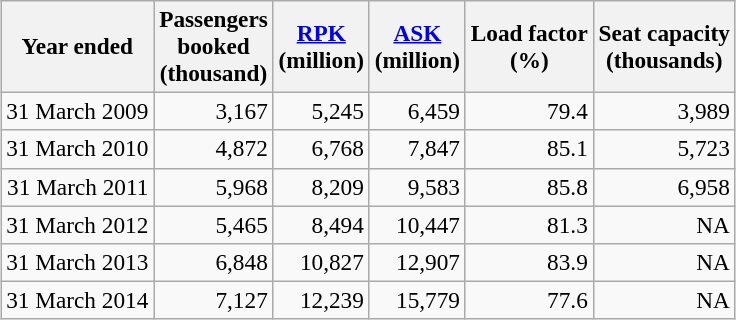<table class="wikitable sortable" style="margin:1em auto; font-size:97%; text-align:right;">
<tr>
<th>Year ended</th>
<th>Passengers<br>booked<br>(thousand)</th>
<th><a href='#'>RPK</a><br>(million)</th>
<th><a href='#'>ASK</a><br>(million)</th>
<th>Load factor<br>(%)</th>
<th>Seat capacity<br>(thousands)</th>
</tr>
<tr>
<td>31 March 2009</td>
<td>3,167</td>
<td>5,245</td>
<td>6,459</td>
<td>79.4</td>
<td>3,989</td>
</tr>
<tr>
<td>31 March 2010</td>
<td>4,872</td>
<td>6,768</td>
<td>7,847</td>
<td>85.1</td>
<td>5,723</td>
</tr>
<tr>
<td>31 March 2011</td>
<td>5,968</td>
<td>8,209</td>
<td>9,583</td>
<td>85.8</td>
<td>6,958</td>
</tr>
<tr>
<td>31 March 2012</td>
<td>5,465</td>
<td>8,494</td>
<td>10,447</td>
<td>81.3</td>
<td>NA</td>
</tr>
<tr>
<td>31 March 2013</td>
<td>6,848</td>
<td>10,827</td>
<td>12,907</td>
<td>83.9</td>
<td>NA</td>
</tr>
<tr>
<td>31 March 2014</td>
<td>7,127</td>
<td>12,239</td>
<td>15,779</td>
<td>77.6</td>
<td>NA</td>
</tr>
</table>
